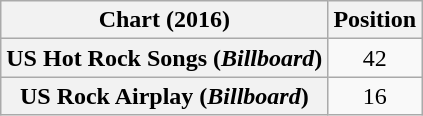<table class="wikitable plainrowheaders" style="text-align:center">
<tr>
<th scope="col">Chart (2016)</th>
<th scope="col">Position</th>
</tr>
<tr>
<th scope="row">US Hot Rock Songs (<em>Billboard</em>)</th>
<td>42</td>
</tr>
<tr>
<th scope="row">US Rock Airplay (<em>Billboard</em>)</th>
<td>16</td>
</tr>
</table>
